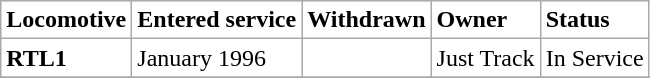<table class="wikitable">
<tr bgcolor="#FFFFFF">
<td><strong>Locomotive</strong></td>
<td><strong>Entered service</strong></td>
<td><strong>Withdrawn</strong></td>
<td><strong>Owner</strong></td>
<td><strong>Status</strong></td>
</tr>
<tr bgcolor="#FFFFFF">
<td><strong>RTL1</strong></td>
<td>January 1996</td>
<td></td>
<td>Just Track</td>
<td>In Service</td>
</tr>
<tr bgcolor="#FFFFFF">
</tr>
</table>
